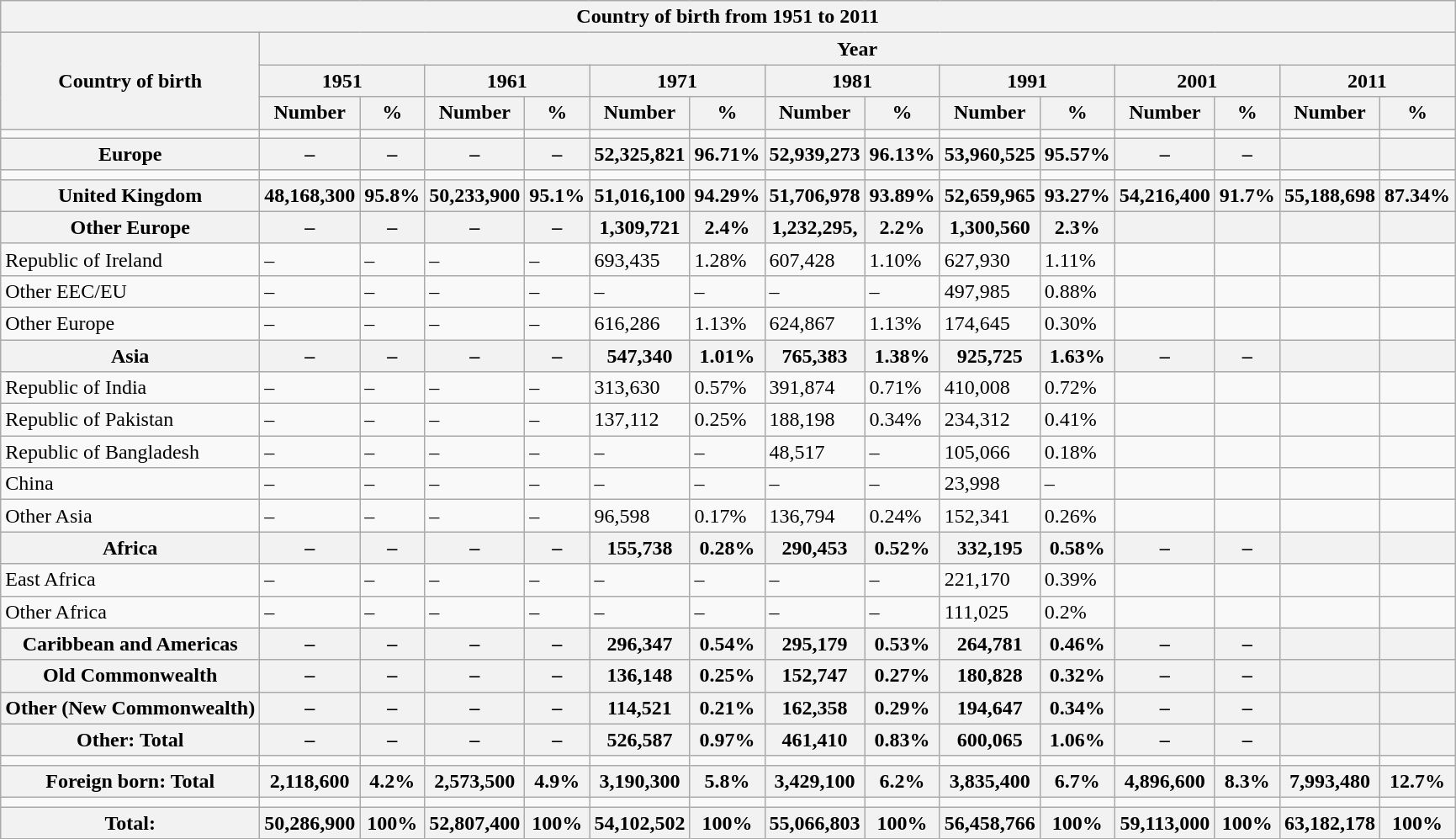<table class="wikitable mw-collapsible mw-collapsed">
<tr>
<th colspan="15">Country of birth from 1951 to 2011</th>
</tr>
<tr>
<th rowspan="3">Country of birth</th>
<th colspan="14">Year</th>
</tr>
<tr>
<th colspan="2">1951</th>
<th colspan="2">1961</th>
<th colspan="2">1971</th>
<th colspan="2">1981</th>
<th colspan="2">1991</th>
<th colspan="2">2001</th>
<th colspan="2">2011</th>
</tr>
<tr>
<th>Number</th>
<th>%</th>
<th>Number</th>
<th>%</th>
<th>Number</th>
<th>%</th>
<th>Number</th>
<th>%</th>
<th>Number</th>
<th>%</th>
<th>Number</th>
<th>%</th>
<th>Number</th>
<th>%</th>
</tr>
<tr>
<td></td>
<td></td>
<td></td>
<td></td>
<td></td>
<td></td>
<td></td>
<td></td>
<td></td>
<td></td>
<td></td>
<td></td>
<td></td>
<td></td>
<td></td>
</tr>
<tr>
<th>Europe</th>
<th>–</th>
<th>–</th>
<th>–</th>
<th>–</th>
<th>52,325,821</th>
<th>96.71%</th>
<th>52,939,273</th>
<th>96.13%</th>
<th>53,960,525</th>
<th>95.57%</th>
<th>–</th>
<th>–</th>
<th></th>
<th></th>
</tr>
<tr>
<td></td>
<td></td>
<td></td>
<td></td>
<td></td>
<td></td>
<td></td>
<td></td>
<td></td>
<td></td>
<td></td>
<td></td>
<td></td>
<td></td>
<td></td>
</tr>
<tr>
<th> United Kingdom</th>
<th>48,168,300</th>
<th>95.8%</th>
<th>50,233,900</th>
<th>95.1%</th>
<th>51,016,100</th>
<th>94.29%</th>
<th>51,706,978</th>
<th>93.89%</th>
<th>52,659,965</th>
<th>93.27%</th>
<th>54,216,400</th>
<th>91.7%</th>
<th>55,188,698</th>
<th>87.34%</th>
</tr>
<tr>
<th>Other Europe</th>
<th>–</th>
<th>–</th>
<th>–</th>
<th>–</th>
<th>1,309,721</th>
<th>2.4%</th>
<th>1,232,295,</th>
<th>2.2%</th>
<th>1,300,560</th>
<th>2.3%</th>
<th></th>
<th></th>
<th></th>
<th></th>
</tr>
<tr>
<td> Republic of Ireland</td>
<td>–</td>
<td>–</td>
<td>–</td>
<td>–</td>
<td>693,435</td>
<td>1.28%</td>
<td>607,428</td>
<td>1.10%</td>
<td>627,930</td>
<td>1.11%</td>
<td></td>
<td></td>
<td></td>
<td></td>
</tr>
<tr>
<td>Other EEC/EU</td>
<td>–</td>
<td>–</td>
<td>–</td>
<td>–</td>
<td>–</td>
<td>–</td>
<td>–</td>
<td>–</td>
<td>497,985</td>
<td>0.88%</td>
<td></td>
<td></td>
<td></td>
<td></td>
</tr>
<tr>
<td>Other Europe</td>
<td>–</td>
<td>–</td>
<td>–</td>
<td>–</td>
<td>616,286</td>
<td>1.13%</td>
<td>624,867</td>
<td>1.13%</td>
<td>174,645</td>
<td>0.30%</td>
<td></td>
<td></td>
<td></td>
<td></td>
</tr>
<tr>
<th>Asia</th>
<th>–</th>
<th>–</th>
<th>–</th>
<th>–</th>
<th>547,340</th>
<th>1.01%</th>
<th>765,383</th>
<th>1.38%</th>
<th>925,725</th>
<th>1.63%</th>
<th>–</th>
<th>–</th>
<th></th>
<th></th>
</tr>
<tr>
<td> Republic of India</td>
<td>–</td>
<td>–</td>
<td>–</td>
<td>–</td>
<td>313,630</td>
<td>0.57%</td>
<td>391,874</td>
<td>0.71%</td>
<td>410,008</td>
<td>0.72%</td>
<td></td>
<td></td>
<td></td>
<td></td>
</tr>
<tr>
<td> Republic of Pakistan</td>
<td>–</td>
<td>–</td>
<td>–</td>
<td>–</td>
<td>137,112</td>
<td>0.25%</td>
<td>188,198</td>
<td>0.34%</td>
<td>234,312</td>
<td>0.41%</td>
<td></td>
<td></td>
<td></td>
<td></td>
</tr>
<tr>
<td> Republic of Bangladesh</td>
<td>–</td>
<td>–</td>
<td>–</td>
<td>–</td>
<td>–</td>
<td>–</td>
<td>48,517</td>
<td>–</td>
<td>105,066</td>
<td>0.18%</td>
<td></td>
<td></td>
<td></td>
<td></td>
</tr>
<tr>
<td> China</td>
<td>–</td>
<td>–</td>
<td>–</td>
<td>–</td>
<td>–</td>
<td>–</td>
<td>–</td>
<td>–</td>
<td>23,998</td>
<td>–</td>
<td></td>
<td></td>
<td></td>
<td></td>
</tr>
<tr>
<td>Other Asia</td>
<td>–</td>
<td>–</td>
<td>–</td>
<td>–</td>
<td>96,598</td>
<td>0.17%</td>
<td>136,794</td>
<td>0.24%</td>
<td>152,341</td>
<td>0.26%</td>
<td></td>
<td></td>
<td></td>
<td></td>
</tr>
<tr>
<th>Africa</th>
<th>–</th>
<th>–</th>
<th>–</th>
<th>–</th>
<th>155,738</th>
<th>0.28%</th>
<th>290,453</th>
<th>0.52%</th>
<th>332,195</th>
<th>0.58%</th>
<th>–</th>
<th>–</th>
<th></th>
<th></th>
</tr>
<tr>
<td>East Africa</td>
<td>–</td>
<td>–</td>
<td>–</td>
<td>–</td>
<td>–</td>
<td>–</td>
<td>–</td>
<td>–</td>
<td>221,170</td>
<td>0.39%</td>
<td></td>
<td></td>
<td></td>
<td></td>
</tr>
<tr>
<td>Other Africa</td>
<td>–</td>
<td>–</td>
<td>–</td>
<td>–</td>
<td>–</td>
<td>–</td>
<td>–</td>
<td>–</td>
<td>111,025</td>
<td>0.2%</td>
<td></td>
<td></td>
<td></td>
<td></td>
</tr>
<tr>
<th>Caribbean and Americas</th>
<th>–</th>
<th>–</th>
<th>–</th>
<th>–</th>
<th>296,347</th>
<th>0.54%</th>
<th>295,179</th>
<th>0.53%</th>
<th>264,781</th>
<th>0.46%</th>
<th>–</th>
<th>–</th>
<th></th>
<th></th>
</tr>
<tr>
<th>Old Commonwealth</th>
<th>–</th>
<th>–</th>
<th>–</th>
<th>–</th>
<th>136,148</th>
<th>0.25%</th>
<th>152,747</th>
<th>0.27%</th>
<th>180,828</th>
<th>0.32%</th>
<th>–</th>
<th>–</th>
<th></th>
<th></th>
</tr>
<tr>
<th>Other (New Commonwealth)</th>
<th>–</th>
<th>–</th>
<th>–</th>
<th>–</th>
<th>114,521</th>
<th>0.21%</th>
<th>162,358</th>
<th>0.29%</th>
<th>194,647</th>
<th>0.34%</th>
<th>–</th>
<th>–</th>
<th></th>
<th></th>
</tr>
<tr>
<th>Other: Total</th>
<th>–</th>
<th>–</th>
<th>–</th>
<th>–</th>
<th>526,587</th>
<th>0.97%</th>
<th>461,410</th>
<th>0.83%</th>
<th>600,065</th>
<th>1.06%</th>
<th>–</th>
<th>–</th>
<th></th>
<th></th>
</tr>
<tr>
<td></td>
<td></td>
<td></td>
<td></td>
<td></td>
<td></td>
<td></td>
<td></td>
<td></td>
<td></td>
<td></td>
<td></td>
<td></td>
<td></td>
<td></td>
</tr>
<tr>
<th>Foreign born: Total</th>
<th>2,118,600</th>
<th>4.2%</th>
<th>2,573,500</th>
<th>4.9%</th>
<th>3,190,300</th>
<th>5.8%</th>
<th>3,429,100</th>
<th>6.2%</th>
<th>3,835,400</th>
<th>6.7%</th>
<th>4,896,600</th>
<th>8.3%</th>
<th>7,993,480</th>
<th>12.7%</th>
</tr>
<tr>
<td></td>
<td></td>
<td></td>
<td></td>
<td></td>
<td></td>
<td></td>
<td></td>
<td></td>
<td></td>
<td></td>
<td></td>
<td></td>
<td></td>
<td></td>
</tr>
<tr>
<th>Total:</th>
<th>50,286,900</th>
<th>100%</th>
<th>52,807,400</th>
<th>100%</th>
<th>54,102,502</th>
<th>100%</th>
<th>55,066,803</th>
<th>100%</th>
<th>56,458,766</th>
<th>100%</th>
<th>59,113,000</th>
<th>100%</th>
<th>63,182,178</th>
<th>100%</th>
</tr>
</table>
